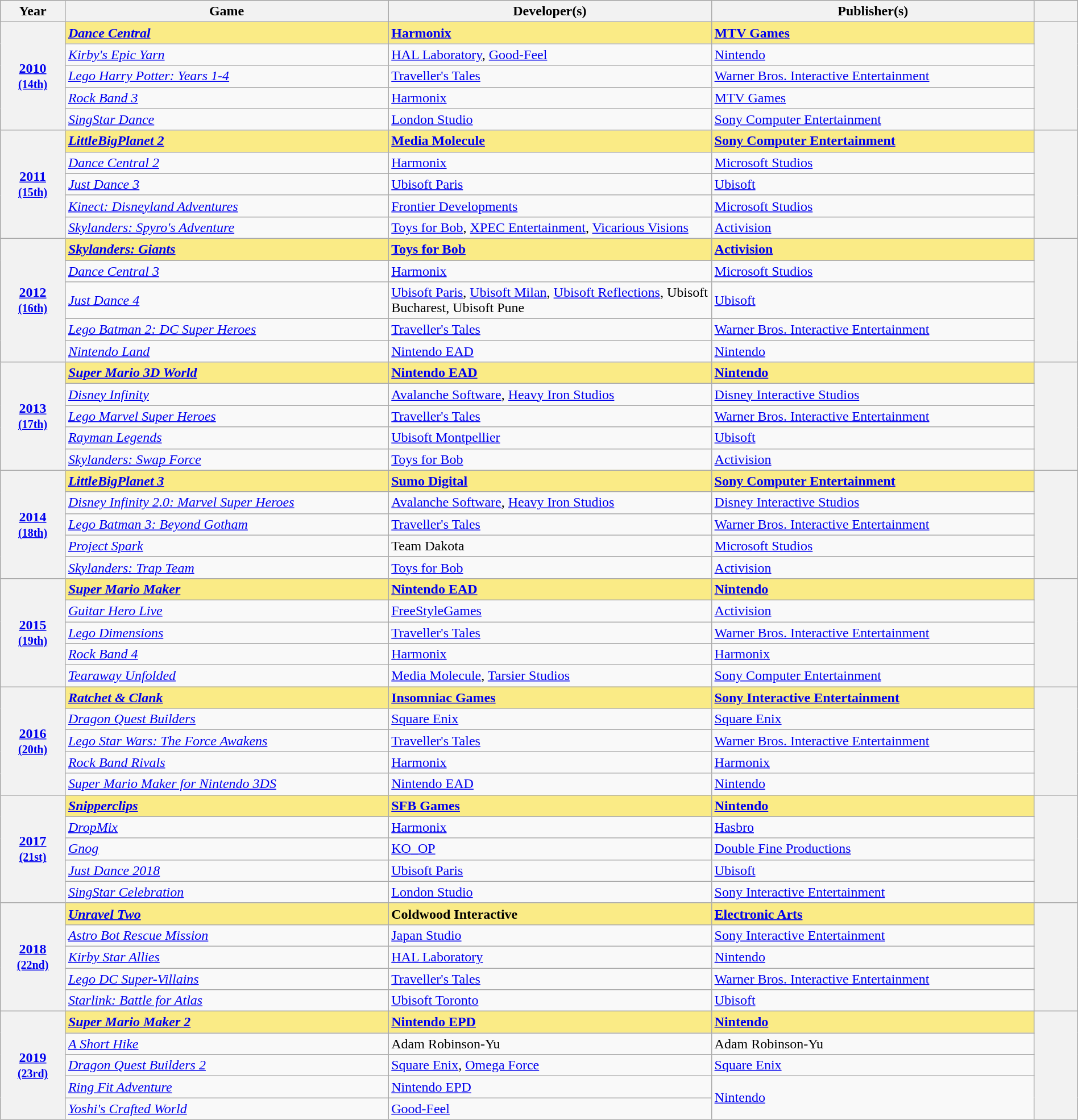<table class="wikitable sortable" style="width:100%">
<tr style="background:#bebebe">
<th scope="col" style="width:6%;">Year</th>
<th scope="col" style="width:30%;">Game</th>
<th scope="col" style="width:30%;">Developer(s)</th>
<th scope="col" style="width:30%;">Publisher(s)</th>
<th scope="col" style="width:4%;" class="unsortable"></th>
</tr>
<tr>
<th scope="row" rowspan="5" style="text-align:center"><a href='#'>2010</a> <br><small><a href='#'>(14th)</a> </small></th>
<td style="background:#FAEB86"><strong><em><a href='#'>Dance Central</a></em></strong></td>
<td style="background:#FAEB86"><strong><a href='#'>Harmonix</a></strong></td>
<td style="background:#FAEB86"><strong><a href='#'>MTV Games</a></strong></td>
<th scope="row" rowspan="5" style="text-align;center;"></th>
</tr>
<tr>
<td><em><a href='#'>Kirby's Epic Yarn</a></em></td>
<td><a href='#'>HAL Laboratory</a>, <a href='#'>Good-Feel</a></td>
<td><a href='#'>Nintendo</a></td>
</tr>
<tr>
<td><em><a href='#'>Lego Harry Potter: Years 1-4</a></em></td>
<td><a href='#'>Traveller's Tales</a></td>
<td><a href='#'>Warner Bros. Interactive Entertainment</a></td>
</tr>
<tr>
<td><em><a href='#'>Rock Band 3</a></em></td>
<td><a href='#'>Harmonix</a></td>
<td><a href='#'>MTV Games</a></td>
</tr>
<tr>
<td><em><a href='#'>SingStar Dance</a></em></td>
<td><a href='#'>London Studio</a></td>
<td><a href='#'>Sony Computer Entertainment</a></td>
</tr>
<tr>
<th scope="row" rowspan="5" style="text-align:center"><a href='#'>2011</a> <br><small><a href='#'>(15th)</a> </small></th>
<td style="background:#FAEB86"><strong><em><a href='#'>LittleBigPlanet 2</a></em></strong></td>
<td style="background:#FAEB86"><strong><a href='#'>Media Molecule</a></strong></td>
<td style="background:#FAEB86"><strong><a href='#'>Sony Computer Entertainment</a></strong></td>
<th scope="row" rowspan="5" style="text-align;center;"></th>
</tr>
<tr>
<td><em><a href='#'>Dance Central 2</a></em></td>
<td><a href='#'>Harmonix</a></td>
<td><a href='#'>Microsoft Studios</a></td>
</tr>
<tr>
<td><em><a href='#'>Just Dance 3</a></em></td>
<td><a href='#'>Ubisoft Paris</a></td>
<td><a href='#'>Ubisoft</a></td>
</tr>
<tr>
<td><em><a href='#'>Kinect: Disneyland Adventures</a></em></td>
<td><a href='#'>Frontier Developments</a></td>
<td><a href='#'>Microsoft Studios</a></td>
</tr>
<tr>
<td><em><a href='#'>Skylanders: Spyro's Adventure</a></em></td>
<td><a href='#'>Toys for Bob</a>, <a href='#'>XPEC Entertainment</a>, <a href='#'>Vicarious Visions</a></td>
<td><a href='#'>Activision</a></td>
</tr>
<tr>
<th scope="row" rowspan="5" style="text-align:center"><a href='#'>2012</a> <br><small><a href='#'>(16th)</a> </small></th>
<td style="background:#FAEB86"><strong><em><a href='#'>Skylanders: Giants</a></em></strong></td>
<td style="background:#FAEB86"><strong><a href='#'>Toys for Bob</a></strong></td>
<td style="background:#FAEB86"><strong><a href='#'>Activision</a></strong></td>
<th scope="row" rowspan="5" style="text-align;center;"></th>
</tr>
<tr>
<td><em><a href='#'>Dance Central 3</a></em></td>
<td><a href='#'>Harmonix</a></td>
<td><a href='#'>Microsoft Studios</a></td>
</tr>
<tr>
<td><em><a href='#'>Just Dance 4</a></em></td>
<td><a href='#'>Ubisoft Paris</a>, <a href='#'>Ubisoft Milan</a>, <a href='#'>Ubisoft Reflections</a>, Ubisoft Bucharest, Ubisoft Pune</td>
<td><a href='#'>Ubisoft</a></td>
</tr>
<tr>
<td><em><a href='#'>Lego Batman 2: DC Super Heroes</a></em></td>
<td><a href='#'>Traveller's Tales</a></td>
<td><a href='#'>Warner Bros. Interactive Entertainment</a></td>
</tr>
<tr>
<td><em><a href='#'>Nintendo Land</a></em></td>
<td><a href='#'>Nintendo EAD</a></td>
<td><a href='#'>Nintendo</a></td>
</tr>
<tr>
<th scope="row" rowspan="5" style="text-align:center"><a href='#'>2013</a> <br><small><a href='#'>(17th)</a> </small></th>
<td style="background:#FAEB86"><strong><em><a href='#'>Super Mario 3D World</a></em></strong></td>
<td style="background:#FAEB86"><strong><a href='#'>Nintendo EAD</a></strong></td>
<td style="background:#FAEB86"><strong><a href='#'>Nintendo</a></strong></td>
<th scope="row" rowspan="5" style="text-align;center;"></th>
</tr>
<tr>
<td><em><a href='#'>Disney Infinity</a></em></td>
<td><a href='#'>Avalanche Software</a>, <a href='#'>Heavy Iron Studios</a></td>
<td><a href='#'>Disney Interactive Studios</a></td>
</tr>
<tr>
<td><em><a href='#'>Lego Marvel Super Heroes</a></em></td>
<td><a href='#'>Traveller's Tales</a></td>
<td><a href='#'>Warner Bros. Interactive Entertainment</a></td>
</tr>
<tr>
<td><em><a href='#'>Rayman Legends</a></em></td>
<td><a href='#'>Ubisoft Montpellier</a></td>
<td><a href='#'>Ubisoft</a></td>
</tr>
<tr>
<td><em><a href='#'>Skylanders: Swap Force</a></em></td>
<td><a href='#'>Toys for Bob</a></td>
<td><a href='#'>Activision</a></td>
</tr>
<tr>
<th scope="row" rowspan="5" style="text-align:center"><a href='#'>2014</a> <br><small><a href='#'>(18th)</a> </small></th>
<td style="background:#FAEB86"><strong><em><a href='#'>LittleBigPlanet 3</a></em></strong></td>
<td style="background:#FAEB86"><strong><a href='#'>Sumo Digital</a></strong></td>
<td style="background:#FAEB86"><strong><a href='#'>Sony Computer Entertainment</a></strong></td>
<th scope="row" rowspan="5" style="text-align;center;"></th>
</tr>
<tr>
<td><em><a href='#'>Disney Infinity 2.0: Marvel Super Heroes</a></em></td>
<td><a href='#'>Avalanche Software</a>, <a href='#'>Heavy Iron Studios</a></td>
<td><a href='#'>Disney Interactive Studios</a></td>
</tr>
<tr>
<td><em><a href='#'>Lego Batman 3: Beyond Gotham</a></em></td>
<td><a href='#'>Traveller's Tales</a></td>
<td><a href='#'>Warner Bros. Interactive Entertainment</a></td>
</tr>
<tr>
<td><em><a href='#'>Project Spark</a></em></td>
<td>Team Dakota</td>
<td><a href='#'>Microsoft Studios</a></td>
</tr>
<tr>
<td><em><a href='#'>Skylanders: Trap Team</a></em></td>
<td><a href='#'>Toys for Bob</a></td>
<td><a href='#'>Activision</a></td>
</tr>
<tr>
<th scope="row" rowspan="5" style="text-align:center"><a href='#'>2015</a> <br><small><a href='#'>(19th)</a> </small></th>
<td style="background:#FAEB86"><strong><em><a href='#'>Super Mario Maker</a></em></strong></td>
<td style="background:#FAEB86"><strong><a href='#'>Nintendo EAD</a></strong></td>
<td style="background:#FAEB86"><strong><a href='#'>Nintendo</a></strong></td>
<th scope="row" rowspan="5" style="text-align;center;"></th>
</tr>
<tr>
<td><em><a href='#'>Guitar Hero Live</a></em></td>
<td><a href='#'>FreeStyleGames</a></td>
<td><a href='#'>Activision</a></td>
</tr>
<tr>
<td><em><a href='#'>Lego Dimensions</a></em></td>
<td><a href='#'>Traveller's Tales</a></td>
<td><a href='#'>Warner Bros. Interactive Entertainment</a></td>
</tr>
<tr>
<td><em><a href='#'>Rock Band 4</a></em></td>
<td><a href='#'>Harmonix</a></td>
<td><a href='#'>Harmonix</a></td>
</tr>
<tr>
<td><em><a href='#'>Tearaway Unfolded</a></em></td>
<td><a href='#'>Media Molecule</a>, <a href='#'>Tarsier Studios</a></td>
<td><a href='#'>Sony Computer Entertainment</a></td>
</tr>
<tr>
<th scope="row" rowspan="5" style="text-align:center"><a href='#'>2016</a> <br><small><a href='#'>(20th)</a> </small></th>
<td style="background:#FAEB86"><strong><em><a href='#'>Ratchet & Clank</a></em></strong></td>
<td style="background:#FAEB86"><strong><a href='#'>Insomniac Games</a></strong></td>
<td style="background:#FAEB86"><strong><a href='#'>Sony Interactive Entertainment</a></strong></td>
<th scope="row" rowspan="5" style="text-align;center;"></th>
</tr>
<tr>
<td><em><a href='#'>Dragon Quest Builders</a></em></td>
<td><a href='#'>Square Enix</a></td>
<td><a href='#'>Square Enix</a></td>
</tr>
<tr>
<td><em><a href='#'>Lego Star Wars: The Force Awakens</a></em></td>
<td><a href='#'>Traveller's Tales</a></td>
<td><a href='#'>Warner Bros. Interactive Entertainment</a></td>
</tr>
<tr>
<td><em><a href='#'>Rock Band Rivals</a></em></td>
<td><a href='#'>Harmonix</a></td>
<td><a href='#'>Harmonix</a></td>
</tr>
<tr>
<td><em><a href='#'>Super Mario Maker for Nintendo 3DS</a></em></td>
<td><a href='#'>Nintendo EAD</a></td>
<td><a href='#'>Nintendo</a></td>
</tr>
<tr>
<th scope="row" rowspan="5" style="text-align:center"><a href='#'>2017</a> <br><small><a href='#'>(21st)</a> </small></th>
<td style="background:#FAEB86"><strong><em><a href='#'>Snipperclips</a></em></strong></td>
<td style="background:#FAEB86"><strong><a href='#'>SFB Games</a></strong></td>
<td style="background:#FAEB86"><strong><a href='#'>Nintendo</a></strong></td>
<th scope="row" rowspan="5" style="text-align;center;"></th>
</tr>
<tr>
<td><em><a href='#'>DropMix</a></em></td>
<td><a href='#'>Harmonix</a></td>
<td><a href='#'>Hasbro</a></td>
</tr>
<tr>
<td><em><a href='#'>Gnog</a></em></td>
<td><a href='#'>KO_OP</a></td>
<td><a href='#'>Double Fine Productions</a></td>
</tr>
<tr>
<td><em><a href='#'>Just Dance 2018</a></em></td>
<td><a href='#'>Ubisoft Paris</a></td>
<td><a href='#'>Ubisoft</a></td>
</tr>
<tr>
<td><em><a href='#'>SingStar Celebration</a></em></td>
<td><a href='#'>London Studio</a></td>
<td><a href='#'>Sony Interactive Entertainment</a></td>
</tr>
<tr>
<th scope="row" rowspan="5" style="text-align:center"><a href='#'>2018</a> <br><small><a href='#'>(22nd)</a> </small></th>
<td style="background:#FAEB86"><strong><em><a href='#'>Unravel Two</a></em></strong></td>
<td style="background:#FAEB86"><strong>Coldwood Interactive</strong></td>
<td style="background:#FAEB86"><strong><a href='#'>Electronic Arts</a></strong></td>
<th scope="row" rowspan="5" style="text-align;center;"></th>
</tr>
<tr>
<td><em><a href='#'>Astro Bot Rescue Mission</a></em></td>
<td><a href='#'>Japan Studio</a></td>
<td><a href='#'>Sony Interactive Entertainment</a></td>
</tr>
<tr>
<td><em><a href='#'>Kirby Star Allies</a></em></td>
<td><a href='#'>HAL Laboratory</a></td>
<td><a href='#'>Nintendo</a></td>
</tr>
<tr>
<td><em><a href='#'>Lego DC Super-Villains</a></em></td>
<td><a href='#'>Traveller's Tales</a></td>
<td><a href='#'>Warner Bros. Interactive Entertainment</a></td>
</tr>
<tr>
<td><em><a href='#'>Starlink: Battle for Atlas</a></em></td>
<td><a href='#'>Ubisoft Toronto</a></td>
<td><a href='#'>Ubisoft</a></td>
</tr>
<tr>
<th scope="row" rowspan="5" style="text-align:center"><a href='#'>2019</a> <br><small><a href='#'>(23rd)</a> </small></th>
<td style="background:#FAEB86"><strong><em><a href='#'>Super Mario Maker 2</a></em></strong></td>
<td style="background:#FAEB86"><strong><a href='#'>Nintendo EPD</a></strong></td>
<td style="background:#FAEB86"><strong><a href='#'>Nintendo</a></strong></td>
<th scope="row" rowspan="5" style="text-align;center;"></th>
</tr>
<tr>
<td><em><a href='#'>A Short Hike</a></em></td>
<td>Adam Robinson-Yu</td>
<td>Adam Robinson-Yu</td>
</tr>
<tr>
<td><em><a href='#'>Dragon Quest Builders 2</a></em></td>
<td><a href='#'>Square Enix</a>, <a href='#'>Omega Force</a></td>
<td><a href='#'>Square Enix</a></td>
</tr>
<tr>
<td><em><a href='#'>Ring Fit Adventure</a></em></td>
<td><a href='#'>Nintendo EPD</a></td>
<td rowspan=2><a href='#'>Nintendo</a></td>
</tr>
<tr>
<td><em><a href='#'>Yoshi's Crafted World</a></em></td>
<td><a href='#'>Good-Feel</a></td>
</tr>
</table>
